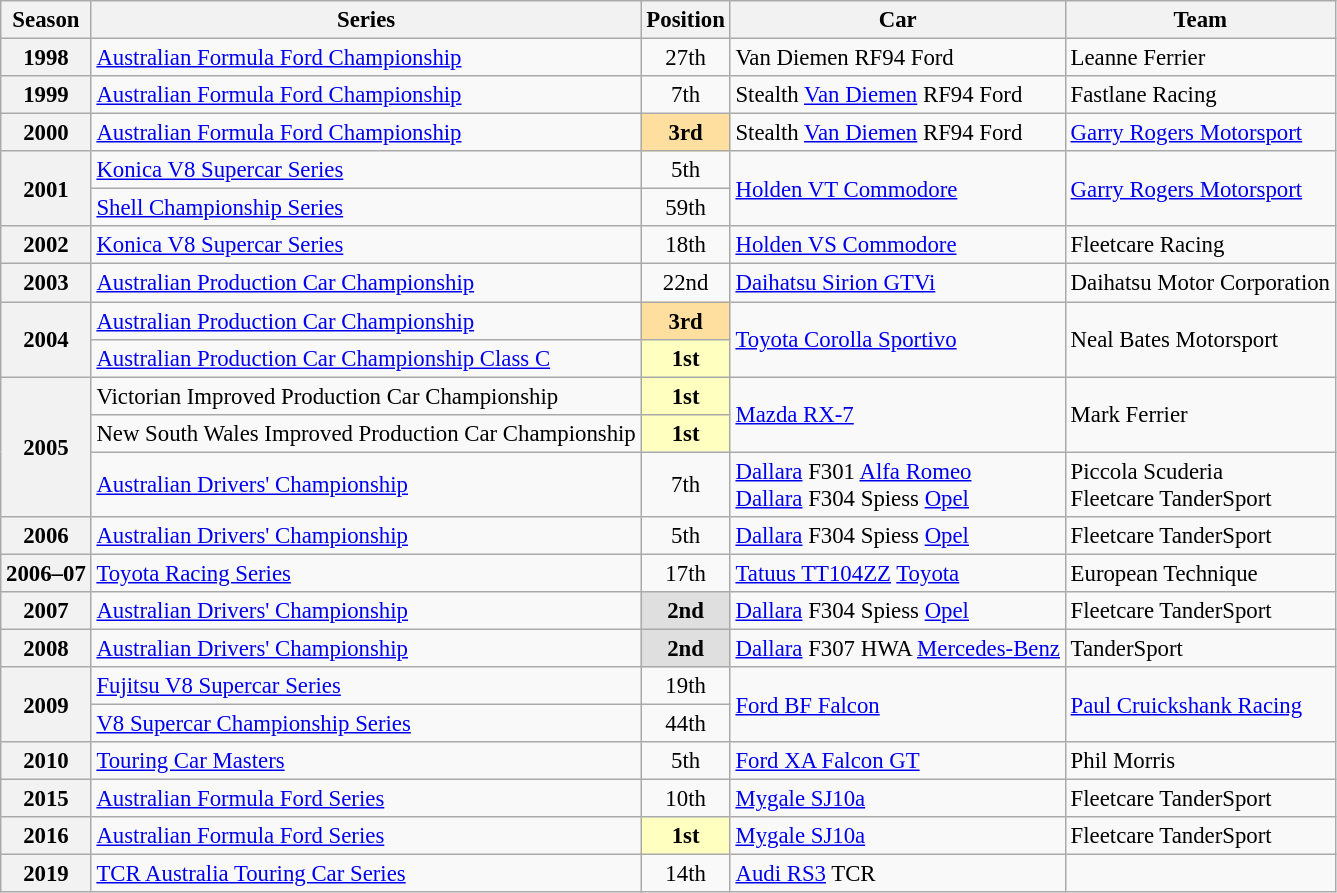<table class="wikitable" style="font-size: 95%;">
<tr>
<th>Season</th>
<th>Series</th>
<th>Position</th>
<th>Car</th>
<th>Team</th>
</tr>
<tr>
<th>1998</th>
<td><a href='#'>Australian Formula Ford Championship</a></td>
<td align="center">27th</td>
<td>Van Diemen RF94 Ford</td>
<td>Leanne Ferrier</td>
</tr>
<tr>
<th>1999</th>
<td><a href='#'>Australian Formula Ford Championship</a></td>
<td align="center">7th</td>
<td>Stealth <a href='#'>Van Diemen</a> RF94 Ford</td>
<td>Fastlane Racing</td>
</tr>
<tr>
<th>2000</th>
<td><a href='#'>Australian Formula Ford Championship</a></td>
<td align="center" style="background:#ffdf9f;"><strong>3rd</strong></td>
<td>Stealth <a href='#'>Van Diemen</a> RF94 Ford</td>
<td><a href='#'>Garry Rogers Motorsport</a></td>
</tr>
<tr>
<th rowspan=2>2001</th>
<td><a href='#'>Konica V8 Supercar Series</a></td>
<td align="center">5th</td>
<td rowspan=2><a href='#'>Holden VT Commodore</a></td>
<td rowspan=2><a href='#'>Garry Rogers Motorsport</a></td>
</tr>
<tr>
<td><a href='#'>Shell Championship Series</a></td>
<td align="center">59th</td>
</tr>
<tr>
<th>2002</th>
<td><a href='#'>Konica V8 Supercar Series</a></td>
<td align="center">18th</td>
<td><a href='#'>Holden VS Commodore</a></td>
<td>Fleetcare Racing</td>
</tr>
<tr>
<th>2003</th>
<td><a href='#'>Australian Production Car Championship</a></td>
<td align="center">22nd</td>
<td><a href='#'>Daihatsu Sirion GTVi</a></td>
<td>Daihatsu Motor Corporation</td>
</tr>
<tr>
<th rowspan=2>2004</th>
<td><a href='#'>Australian Production Car Championship</a></td>
<td align="center" style="background:#ffdf9f;"><strong>3rd</strong></td>
<td rowspan=2><a href='#'>Toyota Corolla Sportivo</a></td>
<td rowspan=2>Neal Bates Motorsport</td>
</tr>
<tr>
<td><a href='#'>Australian Production Car Championship Class C</a></td>
<td align="center" style="background:#ffffbf;"><strong>1st</strong></td>
</tr>
<tr>
<th rowspan=3>2005</th>
<td>Victorian Improved Production Car Championship</td>
<td align="center" style="background:#ffffbf;"><strong>1st</strong></td>
<td rowspan=2><a href='#'>Mazda RX-7</a></td>
<td rowspan=2>Mark Ferrier</td>
</tr>
<tr>
<td>New South Wales Improved Production Car Championship</td>
<td align="center" style="background:#ffffbf;"><strong>1st</strong></td>
</tr>
<tr>
<td><a href='#'>Australian Drivers' Championship</a></td>
<td align="center">7th</td>
<td><a href='#'>Dallara</a> F301 <a href='#'>Alfa Romeo</a><br><a href='#'>Dallara</a> F304 Spiess <a href='#'>Opel</a></td>
<td>Piccola Scuderia<br>Fleetcare TanderSport</td>
</tr>
<tr>
<th>2006</th>
<td><a href='#'>Australian Drivers' Championship</a></td>
<td align="center">5th</td>
<td><a href='#'>Dallara</a> F304 Spiess <a href='#'>Opel</a></td>
<td>Fleetcare TanderSport</td>
</tr>
<tr>
<th>2006–07</th>
<td><a href='#'>Toyota Racing Series</a></td>
<td align="center">17th</td>
<td><a href='#'>Tatuus TT104ZZ</a> <a href='#'>Toyota</a></td>
<td>European Technique</td>
</tr>
<tr>
<th>2007</th>
<td><a href='#'>Australian Drivers' Championship</a></td>
<td align="center" style="background:#dfdfdf;"><strong>2nd</strong></td>
<td><a href='#'>Dallara</a> F304 Spiess <a href='#'>Opel</a></td>
<td>Fleetcare TanderSport</td>
</tr>
<tr>
<th>2008</th>
<td><a href='#'>Australian Drivers' Championship</a></td>
<td align="center" style="background:#dfdfdf;"><strong>2nd</strong></td>
<td><a href='#'>Dallara</a> F307 HWA <a href='#'>Mercedes-Benz</a></td>
<td>TanderSport</td>
</tr>
<tr>
<th rowspan=2>2009</th>
<td><a href='#'>Fujitsu V8 Supercar Series</a></td>
<td align="center">19th</td>
<td rowspan=2><a href='#'>Ford BF Falcon</a></td>
<td rowspan=2><a href='#'>Paul Cruickshank Racing</a></td>
</tr>
<tr>
<td><a href='#'>V8 Supercar Championship Series</a></td>
<td align="center">44th</td>
</tr>
<tr>
<th>2010</th>
<td><a href='#'>Touring Car Masters</a></td>
<td align="center">5th</td>
<td><a href='#'>Ford XA Falcon GT</a></td>
<td>Phil Morris</td>
</tr>
<tr>
<th>2015</th>
<td><a href='#'>Australian Formula Ford Series</a></td>
<td align="center">10th</td>
<td><a href='#'>Mygale SJ10a</a></td>
<td>Fleetcare TanderSport</td>
</tr>
<tr>
<th>2016</th>
<td><a href='#'>Australian Formula Ford Series</a></td>
<td align="center" style="background:#ffffbf;"><strong>1st</strong></td>
<td><a href='#'>Mygale SJ10a</a></td>
<td>Fleetcare TanderSport</td>
</tr>
<tr>
<th>2019</th>
<td><a href='#'>TCR Australia Touring Car Series</a></td>
<td align="center">14th</td>
<td><a href='#'>Audi RS3</a> TCR</td>
<td></td>
</tr>
</table>
